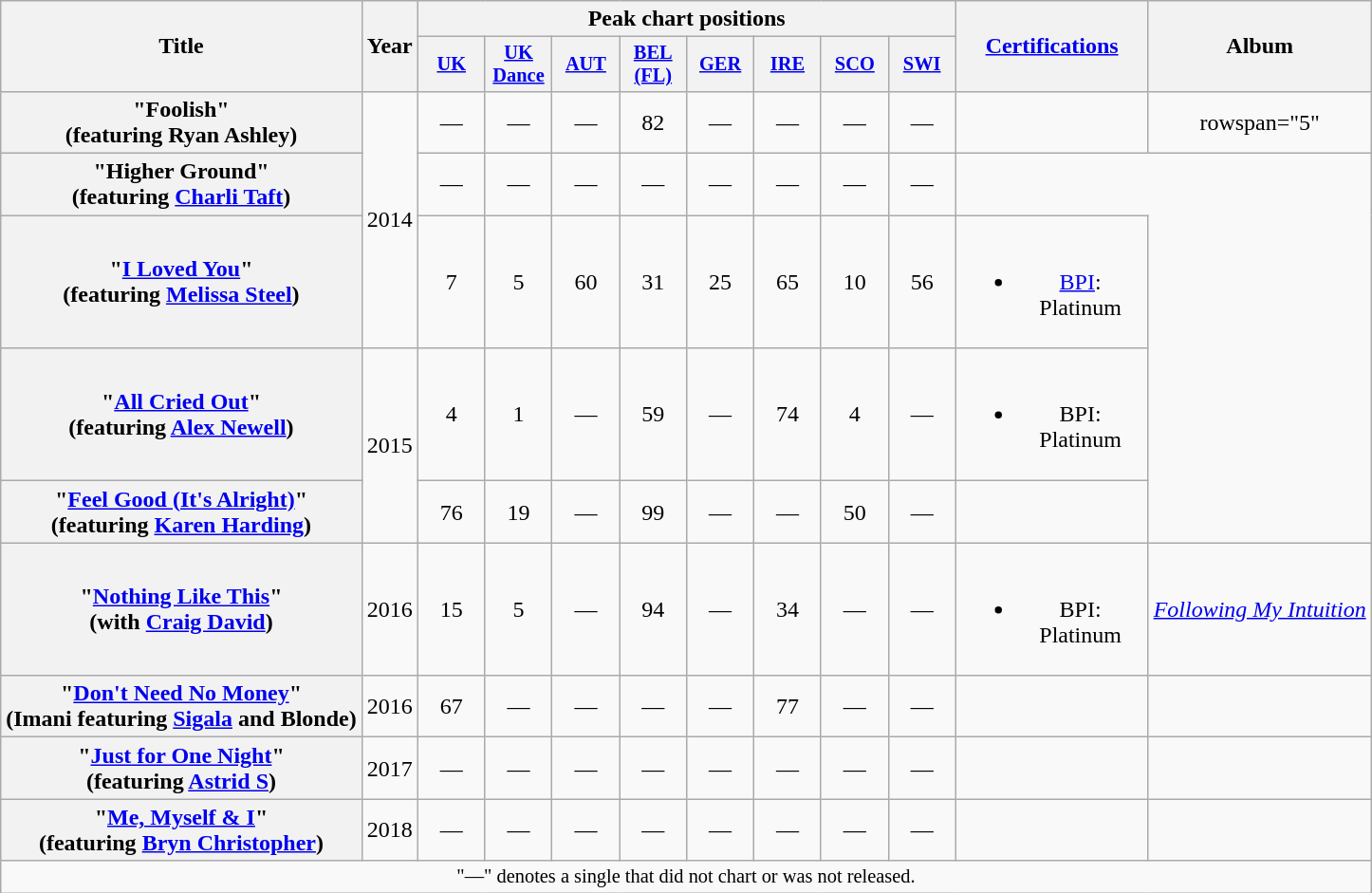<table class="wikitable plainrowheaders" style="text-align:center;">
<tr>
<th scope="col" rowspan="2">Title</th>
<th scope="col" rowspan="2">Year</th>
<th scope="col" colspan="8">Peak chart positions</th>
<th scope="col" rowspan="2" style="width:8em;"><a href='#'>Certifications</a></th>
<th scope="col" rowspan="2">Album</th>
</tr>
<tr>
<th scope="col" style="width:3em;font-size:85%;"><a href='#'>UK</a><br></th>
<th scope="col" style="width:3em;font-size:85%;"><a href='#'>UK Dance</a><br></th>
<th scope="col" style="width:3em;font-size:85%;"><a href='#'>AUT</a><br></th>
<th scope="col" style="width:3em;font-size:85%;"><a href='#'>BEL<br>(FL)</a><br></th>
<th scope="col" style="width:3em;font-size:85%;"><a href='#'>GER</a><br></th>
<th scope="col" style="width:3em;font-size:85%;"><a href='#'>IRE</a><br></th>
<th scope="col" style="width:3em;font-size:85%;"><a href='#'>SCO</a><br></th>
<th scope="col" style="width:3em;font-size:85%;"><a href='#'>SWI</a><br></th>
</tr>
<tr>
<th scope="row">"Foolish"<br><span>(featuring Ryan Ashley)</span></th>
<td rowspan="3">2014</td>
<td>—</td>
<td>—</td>
<td>—</td>
<td>82</td>
<td>—</td>
<td>—</td>
<td>—</td>
<td>—</td>
<td></td>
<td>rowspan="5" </td>
</tr>
<tr>
<th scope="row">"Higher Ground"<br><span>(featuring <a href='#'>Charli Taft</a>)</span></th>
<td>—</td>
<td>—</td>
<td>—</td>
<td>—</td>
<td>—</td>
<td>—</td>
<td>—</td>
<td>—</td>
</tr>
<tr>
<th scope="row">"<a href='#'>I Loved You</a>"<br><span>(featuring <a href='#'>Melissa Steel</a>)</span></th>
<td>7</td>
<td>5</td>
<td>60</td>
<td>31</td>
<td>25</td>
<td>65</td>
<td>10</td>
<td>56</td>
<td><br><ul><li><a href='#'>BPI</a>: Platinum</li></ul></td>
</tr>
<tr>
<th scope="row">"<a href='#'>All Cried Out</a>"<br><span>(featuring <a href='#'>Alex Newell</a>)</span></th>
<td rowspan="2">2015</td>
<td>4</td>
<td>1</td>
<td>—</td>
<td>59</td>
<td>—</td>
<td>74</td>
<td>4</td>
<td>—</td>
<td><br><ul><li>BPI: Platinum</li></ul></td>
</tr>
<tr>
<th scope="row">"<a href='#'>Feel Good (It's Alright)</a>"<br><span>(featuring <a href='#'>Karen Harding</a>)</span></th>
<td>76</td>
<td>19</td>
<td>—</td>
<td>99</td>
<td>—</td>
<td>—</td>
<td>50</td>
<td>—</td>
<td></td>
</tr>
<tr>
<th scope="row">"<a href='#'>Nothing Like This</a>"<br><span>(with <a href='#'>Craig David</a>)</span></th>
<td>2016</td>
<td>15</td>
<td>5</td>
<td>—</td>
<td>94</td>
<td>—</td>
<td>34<br></td>
<td>—</td>
<td>—</td>
<td><br><ul><li>BPI: Platinum</li></ul></td>
<td><em><a href='#'>Following My Intuition</a></em></td>
</tr>
<tr>
<th scope="row">"<a href='#'>Don't Need No Money</a>"<br><span>(Imani featuring <a href='#'>Sigala</a> and Blonde)</span></th>
<td>2016</td>
<td>67</td>
<td>—</td>
<td>—</td>
<td>—</td>
<td>—</td>
<td>77</td>
<td>—</td>
<td>—</td>
<td></td>
<td></td>
</tr>
<tr>
<th scope="row">"<a href='#'>Just for One Night</a>"<br><span>(featuring <a href='#'>Astrid S</a>)</span></th>
<td>2017</td>
<td>—</td>
<td>—</td>
<td>—</td>
<td>—</td>
<td>—</td>
<td>—</td>
<td>—</td>
<td>—</td>
<td></td>
<td></td>
</tr>
<tr>
<th scope="row">"<a href='#'>Me, Myself & I</a>"<br><span>(featuring <a href='#'>Bryn Christopher</a>)</span></th>
<td>2018</td>
<td>—</td>
<td>—</td>
<td>—</td>
<td>—</td>
<td>—</td>
<td>—</td>
<td>—</td>
<td>—</td>
<td></td>
<td></td>
</tr>
<tr>
<td colspan="12" style="font-size:85%">"—" denotes a single that did not chart or was not released.</td>
</tr>
</table>
